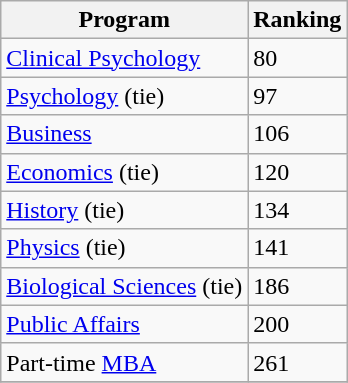<table class="wikitable sortable floatright">
<tr>
<th>Program</th>
<th>Ranking</th>
</tr>
<tr>
<td><a href='#'>Clinical Psychology</a></td>
<td>80</td>
</tr>
<tr>
<td><a href='#'>Psychology</a> (tie)</td>
<td>97</td>
</tr>
<tr>
<td><a href='#'>Business</a></td>
<td>106</td>
</tr>
<tr>
<td><a href='#'>Economics</a> (tie)</td>
<td>120</td>
</tr>
<tr>
<td><a href='#'>History</a> (tie)</td>
<td>134</td>
</tr>
<tr>
<td><a href='#'>Physics</a> (tie)</td>
<td>141</td>
</tr>
<tr>
<td><a href='#'>Biological Sciences</a> (tie)</td>
<td>186</td>
</tr>
<tr>
<td><a href='#'>Public Affairs</a></td>
<td>200</td>
</tr>
<tr>
<td>Part-time <a href='#'>MBA</a></td>
<td>261</td>
</tr>
<tr>
</tr>
</table>
